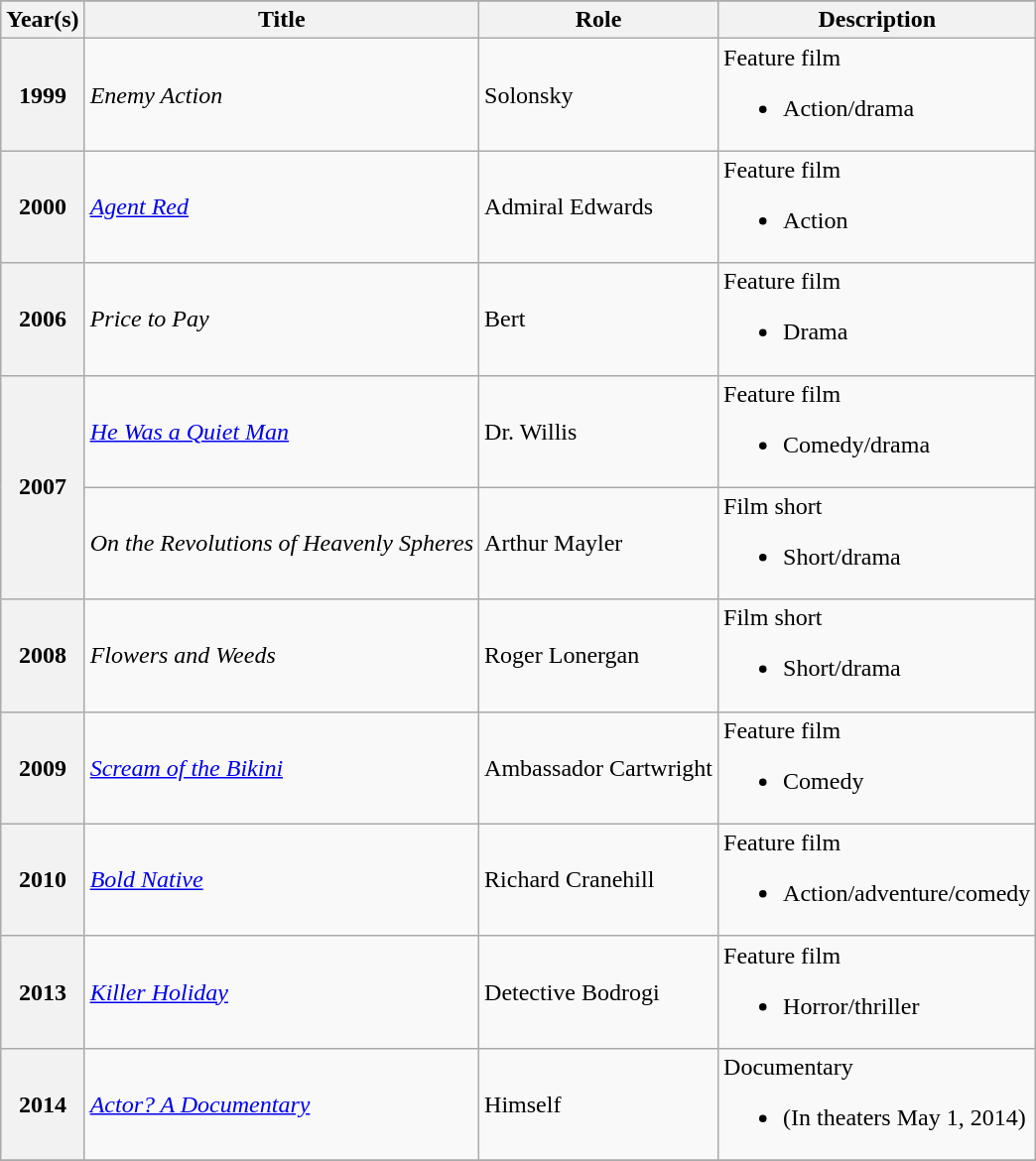<table class="wikitable plainrowheaders sortable">
<tr>
</tr>
<tr>
<th scope=col>Year(s)</th>
<th scope=col>Title</th>
<th scope=col>Role</th>
<th scope=col class=unsortable>Description</th>
</tr>
<tr>
<th rowspan=1>1999</th>
<td><em>Enemy Action</em></td>
<td>Solonsky</td>
<td>Feature film<br><ul><li>Action/drama</li></ul></td>
</tr>
<tr>
<th rowspan=1>2000</th>
<td><em><a href='#'>Agent Red</a></em></td>
<td>Admiral Edwards</td>
<td>Feature film<br><ul><li>Action</li></ul></td>
</tr>
<tr>
<th rowspan=1>2006</th>
<td><em>Price to Pay</em></td>
<td>Bert</td>
<td>Feature film<br><ul><li>Drama</li></ul></td>
</tr>
<tr>
<th rowspan=2>2007</th>
<td><em><a href='#'>He Was a Quiet Man</a></em></td>
<td>Dr. Willis</td>
<td>Feature film<br><ul><li>Comedy/drama</li></ul></td>
</tr>
<tr>
<td><em>On the Revolutions of Heavenly Spheres</em></td>
<td>Arthur Mayler</td>
<td>Film short<br><ul><li>Short/drama</li></ul></td>
</tr>
<tr>
<th rowspan=1>2008</th>
<td><em>Flowers and Weeds</em></td>
<td>Roger Lonergan</td>
<td>Film short<br><ul><li>Short/drama</li></ul></td>
</tr>
<tr>
<th rowspan=1>2009</th>
<td><em><a href='#'>Scream of the Bikini</a></em></td>
<td>Ambassador Cartwright</td>
<td>Feature film<br><ul><li>Comedy</li></ul></td>
</tr>
<tr>
<th rowspan=1>2010</th>
<td><em><a href='#'>Bold Native</a></em></td>
<td>Richard Cranehill</td>
<td>Feature film<br><ul><li>Action/adventure/comedy</li></ul></td>
</tr>
<tr>
<th rowspan=1>2013</th>
<td><em><a href='#'>Killer Holiday</a></em></td>
<td>Detective Bodrogi</td>
<td>Feature film<br><ul><li>Horror/thriller</li></ul></td>
</tr>
<tr>
<th rowspan=1>2014</th>
<td><em><a href='#'>Actor? A Documentary</a></em></td>
<td>Himself</td>
<td>Documentary<br><ul><li>(In theaters May 1, 2014)</li></ul></td>
</tr>
<tr>
</tr>
</table>
